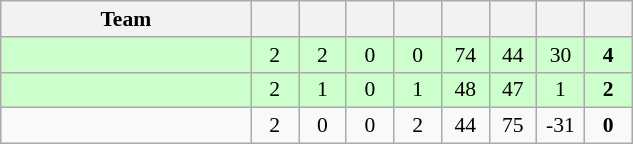<table class="wikitable" style="text-align:center; font-size:90%">
<tr>
<th width=160>Team</th>
<th width=25></th>
<th width=25></th>
<th width=25></th>
<th width=25></th>
<th width=25></th>
<th width=25></th>
<th width=25></th>
<th width=25></th>
</tr>
<tr bgcolor=ccffcc>
<td align=left></td>
<td>2</td>
<td>2</td>
<td>0</td>
<td>0</td>
<td>74</td>
<td>44</td>
<td>30</td>
<td><strong>4</strong></td>
</tr>
<tr bgcolor=ccffcc>
<td align=left></td>
<td>2</td>
<td>1</td>
<td>0</td>
<td>1</td>
<td>48</td>
<td>47</td>
<td>1</td>
<td><strong>2</strong></td>
</tr>
<tr>
<td align=left></td>
<td>2</td>
<td>0</td>
<td>0</td>
<td>2</td>
<td>44</td>
<td>75</td>
<td>-31</td>
<td><strong>0</strong></td>
</tr>
</table>
